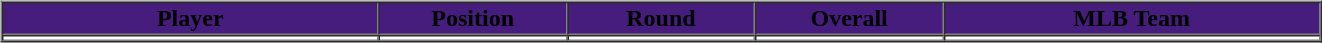<table border="0" width="100%">
<tr>
<td valign="top"><br><table cellpadding="1" border="1" cellspacing="0" width="70%">
<tr>
<th bgcolor="#461D7C" width="20%"><span>Player</span></th>
<th bgcolor="#461D7C" width="10%"><span>Position</span></th>
<th bgcolor="#461D7C" width="10%"><span>Round</span></th>
<th bgcolor="#461D7C" width="10%"><span>Overall</span></th>
<th bgcolor="#461D7C" width="20%"><span>MLB Team</span></th>
</tr>
<tr align="center">
<td></td>
<td></td>
<td></td>
<td></td>
<td></td>
</tr>
</table>
</td>
</tr>
<tr>
</tr>
</table>
